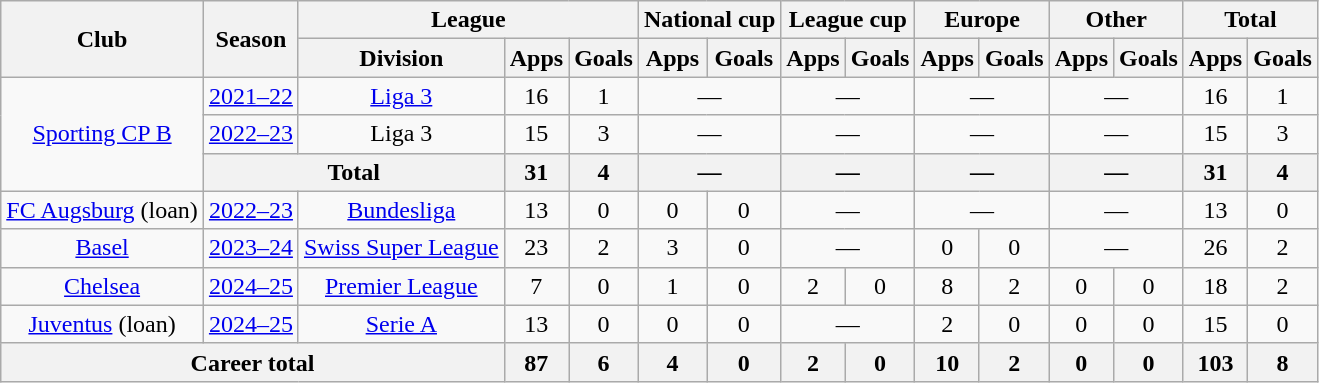<table class="wikitable" style="text-align:center">
<tr>
<th rowspan="2">Club</th>
<th rowspan="2">Season</th>
<th colspan="3">League</th>
<th colspan="2">National cup</th>
<th colspan="2">League cup</th>
<th colspan="2">Europe</th>
<th colspan="2">Other</th>
<th colspan="2">Total</th>
</tr>
<tr>
<th>Division</th>
<th>Apps</th>
<th>Goals</th>
<th>Apps</th>
<th>Goals</th>
<th>Apps</th>
<th>Goals</th>
<th>Apps</th>
<th>Goals</th>
<th>Apps</th>
<th>Goals</th>
<th>Apps</th>
<th>Goals</th>
</tr>
<tr>
<td rowspan="3"><a href='#'>Sporting CP B</a></td>
<td><a href='#'>2021–22</a></td>
<td><a href='#'>Liga 3</a></td>
<td>16</td>
<td>1</td>
<td colspan="2">—</td>
<td colspan="2">—</td>
<td colspan="2">—</td>
<td colspan="2">—</td>
<td>16</td>
<td>1</td>
</tr>
<tr>
<td><a href='#'>2022–23</a></td>
<td>Liga 3</td>
<td>15</td>
<td>3</td>
<td colspan="2">—</td>
<td colspan="2">—</td>
<td colspan="2">—</td>
<td colspan="2">—</td>
<td>15</td>
<td>3</td>
</tr>
<tr>
<th colspan="2">Total</th>
<th>31</th>
<th>4</th>
<th colspan="2">—</th>
<th colspan="2">—</th>
<th colspan="2">—</th>
<th colspan="2">—</th>
<th>31</th>
<th>4</th>
</tr>
<tr>
<td><a href='#'>FC Augsburg</a> (loan)</td>
<td><a href='#'>2022–23</a></td>
<td><a href='#'>Bundesliga</a></td>
<td>13</td>
<td>0</td>
<td>0</td>
<td>0</td>
<td colspan="2">—</td>
<td colspan="2">—</td>
<td colspan="2">—</td>
<td>13</td>
<td>0</td>
</tr>
<tr>
<td><a href='#'>Basel</a></td>
<td><a href='#'>2023–24</a></td>
<td><a href='#'>Swiss Super League</a></td>
<td>23</td>
<td>2</td>
<td>3</td>
<td>0</td>
<td colspan="2">—</td>
<td>0</td>
<td>0</td>
<td colspan="2">—</td>
<td>26</td>
<td>2</td>
</tr>
<tr>
<td><a href='#'>Chelsea</a></td>
<td><a href='#'>2024–25</a></td>
<td><a href='#'>Premier League</a></td>
<td>7</td>
<td>0</td>
<td>1</td>
<td>0</td>
<td>2</td>
<td>0</td>
<td>8</td>
<td>2</td>
<td>0</td>
<td>0</td>
<td>18</td>
<td>2</td>
</tr>
<tr>
<td><a href='#'>Juventus</a> (loan)</td>
<td><a href='#'>2024–25</a></td>
<td><a href='#'>Serie A</a></td>
<td>13</td>
<td>0</td>
<td>0</td>
<td>0</td>
<td colspan="2">—</td>
<td>2</td>
<td>0</td>
<td>0</td>
<td>0</td>
<td>15</td>
<td>0</td>
</tr>
<tr>
<th colspan="3">Career total</th>
<th>87</th>
<th>6</th>
<th>4</th>
<th>0</th>
<th>2</th>
<th>0</th>
<th>10</th>
<th>2</th>
<th>0</th>
<th>0</th>
<th>103</th>
<th>8</th>
</tr>
</table>
